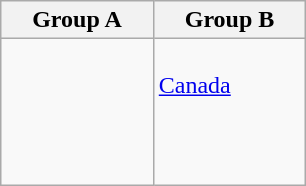<table class="wikitable">
<tr>
<th width=33%>Group A</th>
<th width=33%>Group B</th>
</tr>
<tr>
<td><br><br>
<br>
<br>
<br></td>
<td><br> <a href='#'>Canada</a><br>
<br>
<br>
<br></td>
</tr>
</table>
